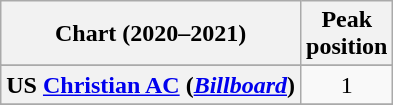<table class="wikitable sortable plainrowheaders" style="text-align:center">
<tr>
<th scope="col">Chart (2020–2021)</th>
<th scope="col">Peak<br> position</th>
</tr>
<tr>
</tr>
<tr>
</tr>
<tr>
<th scope="row">US <a href='#'>Christian AC</a> (<em><a href='#'>Billboard</a></em>)</th>
<td>1</td>
</tr>
<tr>
</tr>
</table>
